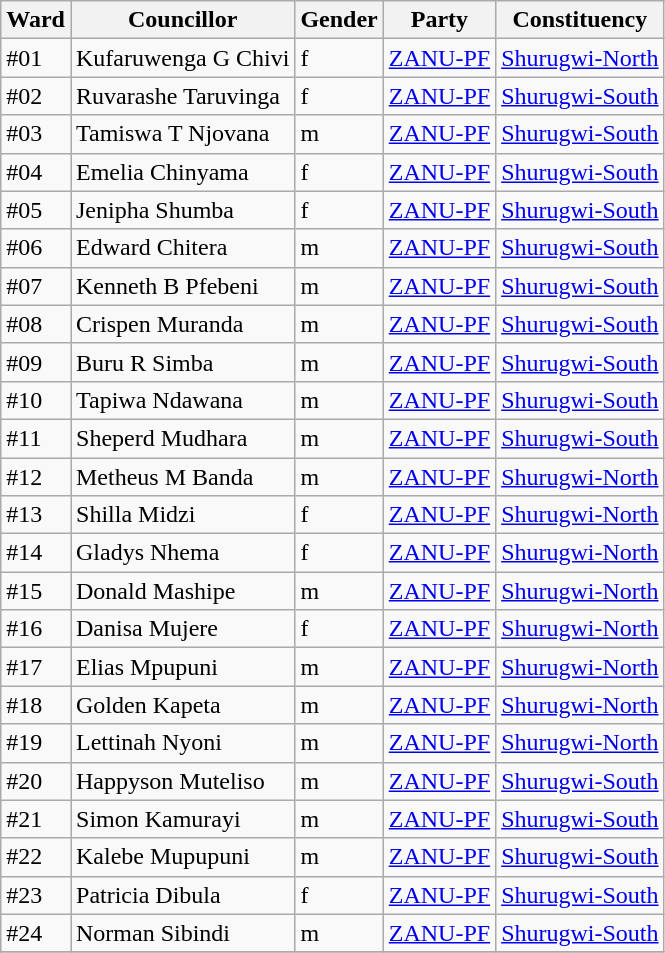<table class="wikitable sortable" style="font-size: 100%;">
<tr>
<th>Ward</th>
<th>Councillor</th>
<th>Gender</th>
<th>Party</th>
<th>Constituency</th>
</tr>
<tr>
<td>#01</td>
<td>Kufaruwenga G Chivi</td>
<td>f</td>
<td><a href='#'>ZANU-PF</a></td>
<td><a href='#'>Shurugwi-North</a></td>
</tr>
<tr>
<td>#02</td>
<td>Ruvarashe Taruvinga</td>
<td>f</td>
<td><a href='#'>ZANU-PF</a></td>
<td><a href='#'>Shurugwi-South</a></td>
</tr>
<tr>
<td>#03</td>
<td>Tamiswa T Njovana</td>
<td>m</td>
<td><a href='#'>ZANU-PF</a></td>
<td><a href='#'>Shurugwi-South</a></td>
</tr>
<tr>
<td>#04</td>
<td>Emelia Chinyama</td>
<td>f</td>
<td><a href='#'>ZANU-PF</a></td>
<td><a href='#'>Shurugwi-South</a></td>
</tr>
<tr>
<td>#05</td>
<td>Jenipha Shumba</td>
<td>f</td>
<td><a href='#'>ZANU-PF</a></td>
<td><a href='#'>Shurugwi-South</a></td>
</tr>
<tr>
<td>#06</td>
<td>Edward Chitera</td>
<td>m</td>
<td><a href='#'>ZANU-PF</a></td>
<td><a href='#'>Shurugwi-South</a></td>
</tr>
<tr>
<td>#07</td>
<td>Kenneth B Pfebeni</td>
<td>m</td>
<td><a href='#'>ZANU-PF</a></td>
<td><a href='#'>Shurugwi-South</a></td>
</tr>
<tr>
<td>#08</td>
<td>Crispen Muranda</td>
<td>m</td>
<td><a href='#'>ZANU-PF</a></td>
<td><a href='#'>Shurugwi-South</a></td>
</tr>
<tr>
<td>#09</td>
<td>Buru R Simba</td>
<td>m</td>
<td><a href='#'>ZANU-PF</a></td>
<td><a href='#'>Shurugwi-South</a></td>
</tr>
<tr>
<td>#10</td>
<td>Tapiwa Ndawana</td>
<td>m</td>
<td><a href='#'>ZANU-PF</a></td>
<td><a href='#'>Shurugwi-South</a></td>
</tr>
<tr>
<td>#11</td>
<td>Sheperd Mudhara</td>
<td>m</td>
<td><a href='#'>ZANU-PF</a></td>
<td><a href='#'>Shurugwi-South</a></td>
</tr>
<tr>
<td>#12</td>
<td>Metheus M Banda</td>
<td>m</td>
<td><a href='#'>ZANU-PF</a></td>
<td><a href='#'>Shurugwi-North</a></td>
</tr>
<tr>
<td>#13</td>
<td>Shilla Midzi</td>
<td>f</td>
<td><a href='#'>ZANU-PF</a></td>
<td><a href='#'>Shurugwi-North</a></td>
</tr>
<tr>
<td>#14</td>
<td>Gladys Nhema</td>
<td>f</td>
<td><a href='#'>ZANU-PF</a></td>
<td><a href='#'>Shurugwi-North</a></td>
</tr>
<tr>
<td>#15</td>
<td>Donald Mashipe</td>
<td>m</td>
<td><a href='#'>ZANU-PF</a></td>
<td><a href='#'>Shurugwi-North</a></td>
</tr>
<tr>
<td>#16</td>
<td>Danisa Mujere</td>
<td>f</td>
<td><a href='#'>ZANU-PF</a></td>
<td><a href='#'>Shurugwi-North</a></td>
</tr>
<tr>
<td>#17</td>
<td>Elias Mpupuni</td>
<td>m</td>
<td><a href='#'>ZANU-PF</a></td>
<td><a href='#'>Shurugwi-North</a></td>
</tr>
<tr>
<td>#18</td>
<td>Golden Kapeta</td>
<td>m</td>
<td><a href='#'>ZANU-PF</a></td>
<td><a href='#'>Shurugwi-North</a></td>
</tr>
<tr>
<td>#19</td>
<td>Lettinah Nyoni</td>
<td>m</td>
<td><a href='#'>ZANU-PF</a></td>
<td><a href='#'>Shurugwi-North</a></td>
</tr>
<tr>
<td>#20</td>
<td>Happyson Muteliso</td>
<td>m</td>
<td><a href='#'>ZANU-PF</a></td>
<td><a href='#'>Shurugwi-South</a></td>
</tr>
<tr>
<td>#21</td>
<td>Simon Kamurayi</td>
<td>m</td>
<td><a href='#'>ZANU-PF</a></td>
<td><a href='#'>Shurugwi-South</a></td>
</tr>
<tr>
<td>#22</td>
<td>Kalebe Mupupuni</td>
<td>m</td>
<td><a href='#'>ZANU-PF</a></td>
<td><a href='#'>Shurugwi-South</a></td>
</tr>
<tr>
<td>#23</td>
<td>Patricia Dibula</td>
<td>f</td>
<td><a href='#'>ZANU-PF</a></td>
<td><a href='#'>Shurugwi-South</a></td>
</tr>
<tr>
<td>#24</td>
<td>Norman Sibindi</td>
<td>m</td>
<td><a href='#'>ZANU-PF</a></td>
<td><a href='#'>Shurugwi-South</a></td>
</tr>
<tr>
</tr>
</table>
